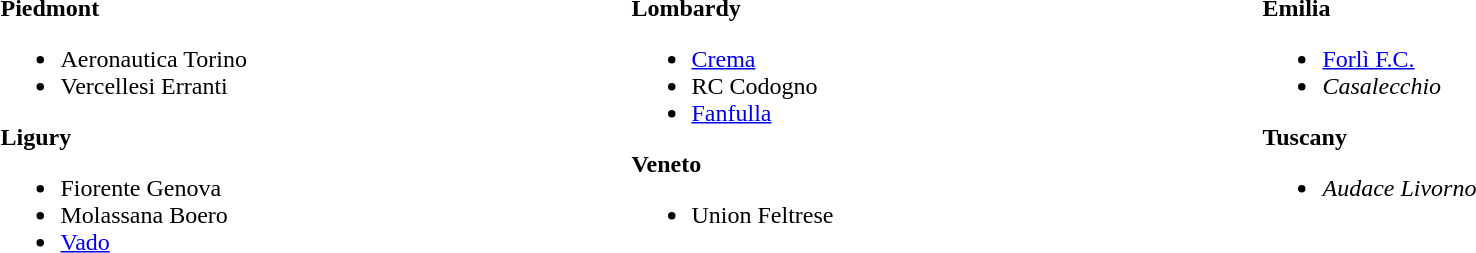<table width="100%">
<tr>
<td width="25%" valign="top"><strong>Piedmont</strong><br><ul><li>Aeronautica Torino</li><li>Vercellesi Erranti</li></ul><strong>Ligury</strong><ul><li>Fiorente Genova</li><li>Molassana Boero</li><li><a href='#'>Vado</a></li></ul></td>
<td width="25%" valign="top"><strong>Lombardy</strong><br><ul><li><a href='#'>Crema</a></li><li>RC Codogno</li><li><a href='#'>Fanfulla</a></li></ul><strong>Veneto</strong><ul><li>Union Feltrese</li></ul></td>
<td width="25%" valign="top"><strong>Emilia</strong><br><ul><li><a href='#'>Forlì F.C.</a></li><li><em>Casalecchio</em></li></ul><strong>Tuscany</strong><ul><li><em>Audace Livorno</em></li></ul></td>
</tr>
</table>
